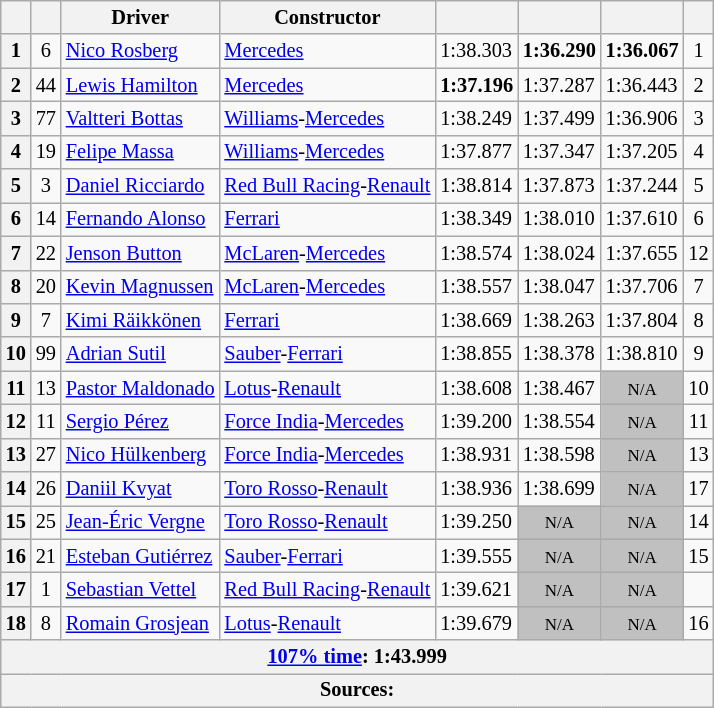<table class= "wikitable sortable" style="font-size:85%">
<tr>
<th scope="col"></th>
<th scope="col"></th>
<th scope="col">Driver</th>
<th scope="col">Constructor</th>
<th scope="col"></th>
<th scope="col"></th>
<th scope="col"></th>
<th scope="col"></th>
</tr>
<tr>
<th scope="row">1</th>
<td align="center">6</td>
<td data-sort-value="ROS"> <a href='#'>Nico Rosberg</a></td>
<td><a href='#'>Mercedes</a></td>
<td>1:38.303</td>
<td><strong>1:36.290</strong></td>
<td><strong>1:36.067</strong></td>
<td align="center">1</td>
</tr>
<tr>
<th scope="row">2</th>
<td align="center">44</td>
<td data-sort-value="HAM"> <a href='#'>Lewis Hamilton</a></td>
<td><a href='#'>Mercedes</a></td>
<td><strong>1:37.196</strong></td>
<td>1:37.287</td>
<td>1:36.443</td>
<td align="center">2</td>
</tr>
<tr>
<th scope="row">3</th>
<td align="center">77</td>
<td data-sort-value="BOT"> <a href='#'>Valtteri Bottas</a></td>
<td><a href='#'>Williams</a>-<a href='#'>Mercedes</a></td>
<td>1:38.249</td>
<td>1:37.499</td>
<td>1:36.906</td>
<td align="center">3</td>
</tr>
<tr>
<th scope="row">4</th>
<td align="center">19</td>
<td data-sort-value="MAS"> <a href='#'>Felipe Massa</a></td>
<td><a href='#'>Williams</a>-<a href='#'>Mercedes</a></td>
<td>1:37.877</td>
<td>1:37.347</td>
<td>1:37.205</td>
<td align="center">4</td>
</tr>
<tr>
<th scope="row">5</th>
<td align="center">3</td>
<td data-sort-value="RIC"> <a href='#'>Daniel Ricciardo</a></td>
<td><a href='#'>Red Bull Racing</a>-<a href='#'>Renault</a></td>
<td>1:38.814</td>
<td>1:37.873</td>
<td>1:37.244</td>
<td align="center">5</td>
</tr>
<tr>
<th scope="row">6</th>
<td align="center">14</td>
<td data-sort-value="ALO"> <a href='#'>Fernando Alonso</a></td>
<td><a href='#'>Ferrari</a></td>
<td>1:38.349</td>
<td>1:38.010</td>
<td>1:37.610</td>
<td align="center">6</td>
</tr>
<tr>
<th scope="row">7</th>
<td align="center">22</td>
<td data-sort-value="BUT"> <a href='#'>Jenson Button</a></td>
<td><a href='#'>McLaren</a>-<a href='#'>Mercedes</a></td>
<td>1:38.574</td>
<td>1:38.024</td>
<td>1:37.655</td>
<td align="center">12</td>
</tr>
<tr>
<th scope="row">8</th>
<td align="center">20</td>
<td data-sort-value="MAG"> <a href='#'>Kevin Magnussen</a></td>
<td><a href='#'>McLaren</a>-<a href='#'>Mercedes</a></td>
<td>1:38.557</td>
<td>1:38.047</td>
<td>1:37.706</td>
<td align="center">7</td>
</tr>
<tr>
<th scope="row">9</th>
<td align="center">7</td>
<td data-sort-value="RAI"> <a href='#'>Kimi Räikkönen</a></td>
<td><a href='#'>Ferrari</a></td>
<td>1:38.669</td>
<td>1:38.263</td>
<td>1:37.804</td>
<td align="center">8</td>
</tr>
<tr>
<th scope="row">10</th>
<td align="center">99</td>
<td data-sort-value="SUT"> <a href='#'>Adrian Sutil</a></td>
<td><a href='#'>Sauber</a>-<a href='#'>Ferrari</a></td>
<td>1:38.855</td>
<td>1:38.378</td>
<td>1:38.810</td>
<td align="center">9</td>
</tr>
<tr>
<th scope="row">11</th>
<td align="center">13</td>
<td data-sort-value="MAL"> <a href='#'>Pastor Maldonado</a></td>
<td><a href='#'>Lotus</a>-<a href='#'>Renault</a></td>
<td>1:38.608</td>
<td>1:38.467</td>
<td style="background: silver" align="center" data-sort-value="11"><small>N/A</small></td>
<td align="center">10</td>
</tr>
<tr>
<th scope="row">12</th>
<td align="center">11</td>
<td data-sort-value="PER"> <a href='#'>Sergio Pérez</a></td>
<td><a href='#'>Force India</a>-<a href='#'>Mercedes</a></td>
<td>1:39.200</td>
<td>1:38.554</td>
<td style="background: silver" align="center" data-sort-value="12"><small>N/A</small></td>
<td align="center">11</td>
</tr>
<tr>
<th scope="row">13</th>
<td align="center">27</td>
<td data-sort-value="HUL"> <a href='#'>Nico Hülkenberg</a></td>
<td><a href='#'>Force India</a>-<a href='#'>Mercedes</a></td>
<td>1:38.931</td>
<td>1:38.598</td>
<td style="background: silver" align="center" data-sort-value="13"><small>N/A</small></td>
<td align="center">13</td>
</tr>
<tr>
<th scope="row">14</th>
<td align="center">26</td>
<td data-sort-value="KVY"> <a href='#'>Daniil Kvyat</a></td>
<td><a href='#'>Toro Rosso</a>-<a href='#'>Renault</a></td>
<td>1:38.936</td>
<td>1:38.699</td>
<td style="background: silver" align="center" data-sort-value="14"><small>N/A</small></td>
<td align="center">17</td>
</tr>
<tr>
<th scope="row">15</th>
<td align="center">25</td>
<td data-sort-value="VER"> <a href='#'>Jean-Éric Vergne</a></td>
<td><a href='#'>Toro Rosso</a>-<a href='#'>Renault</a></td>
<td>1:39.250</td>
<td style="background: silver" align="center" data-sort-value="15"><small>N/A</small></td>
<td style="background: silver" align="center" data-sort-value="15"><small>N/A</small></td>
<td align="center">14</td>
</tr>
<tr>
<th scope="row">16</th>
<td align="center">21</td>
<td data-sort-value="GUT"> <a href='#'>Esteban Gutiérrez</a></td>
<td><a href='#'>Sauber</a>-<a href='#'>Ferrari</a></td>
<td>1:39.555</td>
<td style="background: silver" align="center" data-sort-value="16"><small>N/A</small></td>
<td style="background: silver" align="center" data-sort-value="16"><small>N/A</small></td>
<td align="center">15</td>
</tr>
<tr>
<th scope="row">17</th>
<td align="center">1</td>
<td data-sort-value="VET"> <a href='#'>Sebastian Vettel</a></td>
<td><a href='#'>Red Bull Racing</a>-<a href='#'>Renault</a></td>
<td>1:39.621</td>
<td style="background: silver" align="center" data-sort-value="17"><small>N/A</small></td>
<td style="background: silver" align="center" data-sort-value="17"><small>N/A</small></td>
<td data-sort-value="19" align="center"></td>
</tr>
<tr>
<th scope="row">18</th>
<td align="center">8</td>
<td data-sort-value="GRO"> <a href='#'>Romain Grosjean</a></td>
<td><a href='#'>Lotus</a>-<a href='#'>Renault</a></td>
<td>1:39.679</td>
<td style="background: silver" align="center" data-sort-value="18"><small>N/A</small></td>
<td style="background: silver" align="center" data-sort-value="18"><small>N/A</small></td>
<td align="center">16</td>
</tr>
<tr class="sortbottom">
<th colspan=8><a href='#'>107% time</a>: 1:43.999</th>
</tr>
<tr>
<th colspan=8>Sources:</th>
</tr>
</table>
